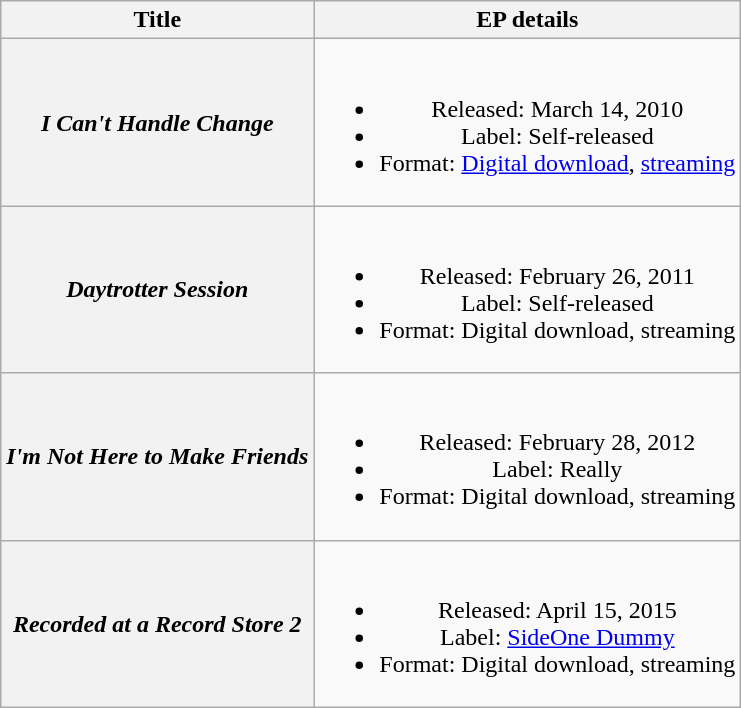<table class="wikitable plainrowheaders" style="text-align:center;">
<tr>
<th>Title</th>
<th>EP details</th>
</tr>
<tr>
<th scope="row"><em>I Can't Handle Change</em></th>
<td><br><ul><li>Released: March 14, 2010</li><li>Label: Self-released</li><li>Format: <a href='#'>Digital download</a>, <a href='#'>streaming</a></li></ul></td>
</tr>
<tr>
<th scope="row"><em>Daytrotter Session</em></th>
<td><br><ul><li>Released: February 26, 2011</li><li>Label: Self-released</li><li>Format: Digital download, streaming</li></ul></td>
</tr>
<tr>
<th scope="row"><em>I'm Not Here to Make Friends</em></th>
<td><br><ul><li>Released: February 28, 2012</li><li>Label: Really</li><li>Format: Digital download, streaming</li></ul></td>
</tr>
<tr>
<th scope="row"><em>Recorded at a Record Store 2</em><br></th>
<td><br><ul><li>Released: April 15, 2015</li><li>Label: <a href='#'>SideOne Dummy</a></li><li>Format: Digital download, streaming</li></ul></td>
</tr>
</table>
